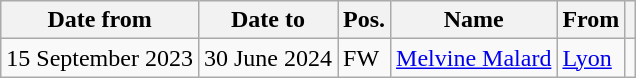<table class="wikitable">
<tr>
<th>Date from</th>
<th>Date to</th>
<th>Pos.</th>
<th>Name</th>
<th>From</th>
<th></th>
</tr>
<tr>
<td>15 September 2023</td>
<td>30 June 2024</td>
<td>FW</td>
<td> <a href='#'>Melvine Malard</a></td>
<td> <a href='#'>Lyon</a></td>
<td></td>
</tr>
</table>
